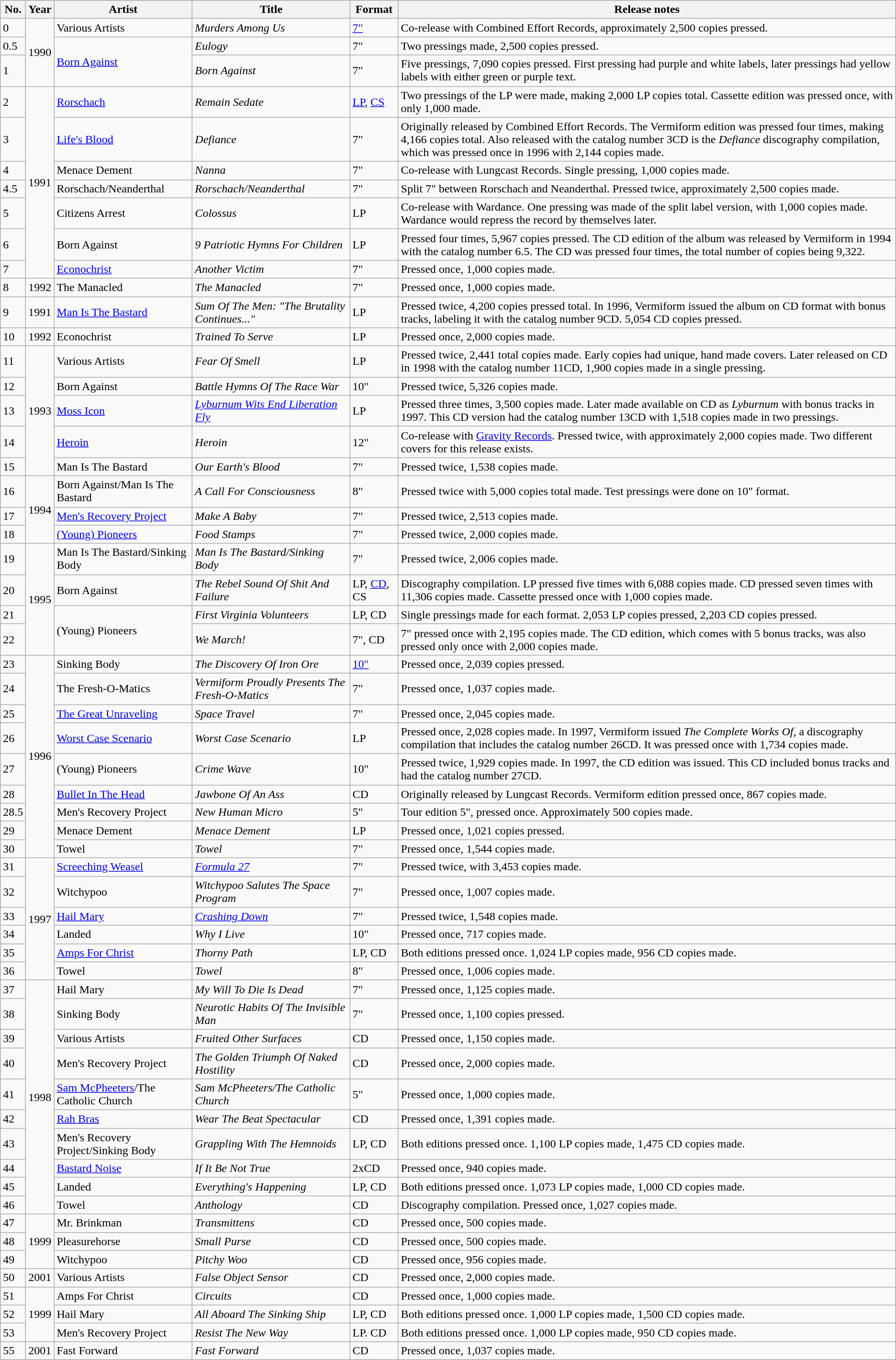<table class="wikitable">
<tr>
<th>No.</th>
<th>Year</th>
<th>Artist</th>
<th>Title</th>
<th>Format</th>
<th>Release notes</th>
</tr>
<tr>
<td>0</td>
<td rowspan="3">1990</td>
<td>Various Artists</td>
<td><em>Murders Among Us</em></td>
<td><a href='#'>7"</a></td>
<td>Co-release with Combined Effort Records, approximately 2,500 copies pressed.</td>
</tr>
<tr>
<td>0.5</td>
<td rowspan="2"><a href='#'>Born Against</a></td>
<td><em>Eulogy</em></td>
<td>7"</td>
<td>Two pressings made, 2,500 copies pressed.</td>
</tr>
<tr>
<td>1</td>
<td><em>Born Against</em></td>
<td>7"</td>
<td>Five pressings, 7,090 copies pressed. First pressing had purple and white labels, later pressings had yellow labels with either green or purple text.</td>
</tr>
<tr>
<td>2</td>
<td rowspan="7">1991</td>
<td><a href='#'>Rorschach</a></td>
<td><em>Remain Sedate</em></td>
<td><a href='#'>LP</a>, <a href='#'>CS</a></td>
<td>Two pressings of the LP were made, making 2,000 LP copies total. Cassette edition was pressed once, with only 1,000 made.</td>
</tr>
<tr>
<td>3</td>
<td><a href='#'>Life's Blood</a></td>
<td><em>Defiance</em></td>
<td>7"</td>
<td>Originally released by Combined Effort Records. The Vermiform edition was pressed four times, making 4,166 copies total. Also released with the catalog number 3CD is the <em>Defiance</em> discography compilation, which was pressed once in 1996 with 2,144 copies made.</td>
</tr>
<tr>
<td>4</td>
<td>Menace Dement</td>
<td><em>Nanna</em></td>
<td>7"</td>
<td>Co-release with Lungcast Records. Single pressing, 1,000 copies made.</td>
</tr>
<tr>
<td>4.5</td>
<td>Rorschach/Neanderthal</td>
<td><em>Rorschach/Neanderthal</em></td>
<td>7"</td>
<td>Split 7" between Rorschach and Neanderthal. Pressed twice, approximately 2,500 copies made.</td>
</tr>
<tr>
<td>5</td>
<td>Citizens Arrest</td>
<td><em>Colossus</em></td>
<td>LP</td>
<td>Co-release with Wardance. One pressing was made of the split label version, with 1,000 copies made. Wardance would repress the record by themselves later.</td>
</tr>
<tr>
<td>6</td>
<td>Born Against</td>
<td><em>9 Patriotic Hymns For Children</em></td>
<td>LP</td>
<td>Pressed four times, 5,967 copies pressed. The CD edition of the album was released by Vermiform in 1994 with the catalog number 6.5. The CD was pressed four times, the total number of copies being 9,322.</td>
</tr>
<tr>
<td>7</td>
<td><a href='#'>Econochrist</a></td>
<td><em>Another Victim</em></td>
<td>7"</td>
<td>Pressed once, 1,000 copies made.</td>
</tr>
<tr>
<td>8</td>
<td>1992</td>
<td>The Manacled</td>
<td><em>The Manacled</em></td>
<td>7"</td>
<td>Pressed once, 1,000 copies made.</td>
</tr>
<tr>
<td>9</td>
<td>1991</td>
<td><a href='#'>Man Is The Bastard</a></td>
<td><em>Sum Of The Men: "The Brutality Continues..."</em></td>
<td>LP</td>
<td>Pressed twice, 4,200 copies pressed total. In 1996, Vermiform issued the album on CD format with bonus tracks, labeling it with the catalog number 9CD. 5,054 CD copies pressed.</td>
</tr>
<tr>
<td>10</td>
<td>1992</td>
<td>Econochrist</td>
<td><em>Trained To Serve</em></td>
<td>LP</td>
<td>Pressed once, 2,000 copies made.</td>
</tr>
<tr>
<td>11</td>
<td rowspan="5">1993</td>
<td>Various Artists</td>
<td><em>Fear Of Smell</em></td>
<td>LP</td>
<td>Pressed twice, 2,441 total copies made. Early copies had unique, hand made covers. Later released on CD in 1998 with the catalog number 11CD, 1,900 copies made in a single pressing.</td>
</tr>
<tr>
<td>12</td>
<td>Born Against</td>
<td><em>Battle Hymns Of The Race War</em></td>
<td>10"</td>
<td>Pressed twice, 5,326 copies made.</td>
</tr>
<tr>
<td>13</td>
<td><a href='#'>Moss Icon</a></td>
<td><em><a href='#'>Lyburnum Wits End Liberation Fly</a></em></td>
<td>LP</td>
<td>Pressed three times, 3,500 copies made. Later made available on CD as <em>Lyburnum</em> with bonus tracks in 1997. This CD version had the catalog number 13CD with 1,518 copies made in two pressings.</td>
</tr>
<tr>
<td>14</td>
<td><a href='#'>Heroin</a></td>
<td><em>Heroin</em></td>
<td>12"</td>
<td>Co-release with <a href='#'>Gravity Records</a>. Pressed twice, with approximately 2,000 copies made. Two different covers for this release exists.</td>
</tr>
<tr>
<td>15</td>
<td>Man Is The Bastard</td>
<td><em>Our Earth's Blood</em></td>
<td>7"</td>
<td>Pressed twice, 1,538 copies made.</td>
</tr>
<tr>
<td>16</td>
<td rowspan="3">1994</td>
<td>Born Against/Man Is The Bastard</td>
<td><em>A Call For Consciousness</em></td>
<td>8"</td>
<td>Pressed twice with 5,000 copies total made. Test pressings were done on 10" format.</td>
</tr>
<tr>
<td>17</td>
<td><a href='#'>Men's Recovery Project</a></td>
<td><em>Make A Baby</em></td>
<td>7"</td>
<td>Pressed twice, 2,513 copies made.</td>
</tr>
<tr>
<td>18</td>
<td><a href='#'>(Young) Pioneers</a></td>
<td><em>Food Stamps</em></td>
<td>7"</td>
<td>Pressed twice, 2,000 copies made.</td>
</tr>
<tr>
<td>19</td>
<td rowspan="4">1995</td>
<td>Man Is The Bastard/Sinking Body</td>
<td><em>Man Is The Bastard/Sinking Body</em></td>
<td>7"</td>
<td>Pressed twice, 2,006 copies made.</td>
</tr>
<tr>
<td>20</td>
<td>Born Against</td>
<td><em>The Rebel Sound Of Shit And Failure</em></td>
<td>LP, <a href='#'>CD</a>, CS</td>
<td>Discography compilation. LP pressed five times with 6,088 copies made. CD pressed seven times with 11,306 copies made. Cassette pressed once with 1,000 copies made.</td>
</tr>
<tr>
<td>21</td>
<td rowspan="2">(Young) Pioneers</td>
<td><em>First Virginia Volunteers</em></td>
<td>LP, CD</td>
<td>Single pressings made for each format. 2,053 LP copies pressed, 2,203 CD copies pressed.</td>
</tr>
<tr>
<td>22</td>
<td><em>We March!</em></td>
<td>7", CD</td>
<td>7" pressed once with 2,195 copies made. The CD edition, which comes with 5 bonus tracks, was also pressed only once with 2,000 copies made.</td>
</tr>
<tr>
<td>23</td>
<td rowspan="9">1996</td>
<td>Sinking Body</td>
<td><em>The Discovery Of Iron Ore</em></td>
<td><a href='#'>10"</a></td>
<td>Pressed once, 2,039 copies pressed.</td>
</tr>
<tr>
<td>24</td>
<td>The Fresh-O-Matics</td>
<td><em>Vermiform Proudly Presents The Fresh-O-Matics</em></td>
<td>7"</td>
<td>Pressed once, 1,037 copies made.</td>
</tr>
<tr>
<td>25</td>
<td><a href='#'>The Great Unraveling</a></td>
<td><em>Space Travel</em></td>
<td>7"</td>
<td>Pressed once, 2,045 copies made.</td>
</tr>
<tr>
<td>26</td>
<td><a href='#'>Worst Case Scenario</a></td>
<td><em>Worst Case Scenario</em></td>
<td>LP</td>
<td>Pressed once, 2,028 copies made. In 1997, Vermiform issued <em>The Complete Works Of</em>, a discography compilation that includes the catalog number 26CD. It was pressed once with 1,734 copies made.</td>
</tr>
<tr>
<td>27</td>
<td>(Young) Pioneers</td>
<td><em>Crime Wave</em></td>
<td>10"</td>
<td>Pressed twice, 1,929 copies made. In 1997, the CD edition was issued. This CD included bonus tracks and had the catalog number 27CD.</td>
</tr>
<tr>
<td>28</td>
<td><a href='#'>Bullet In The Head</a></td>
<td><em>Jawbone Of An Ass</em></td>
<td>CD</td>
<td>Originally released by Lungcast Records. Vermiform edition pressed once, 867 copies made.</td>
</tr>
<tr>
<td>28.5</td>
<td>Men's Recovery Project</td>
<td><em>New Human Micro</em></td>
<td>5"</td>
<td>Tour edition 5", pressed once. Approximately 500 copies made.</td>
</tr>
<tr>
<td>29</td>
<td>Menace Dement</td>
<td><em>Menace Dement</em></td>
<td>LP</td>
<td>Pressed once, 1,021 copies pressed.</td>
</tr>
<tr>
<td>30</td>
<td>Towel</td>
<td><em>Towel</em></td>
<td>7"</td>
<td>Pressed once, 1,544 copies made.</td>
</tr>
<tr>
<td>31</td>
<td rowspan="6">1997</td>
<td><a href='#'>Screeching Weasel</a></td>
<td><em><a href='#'>Formula 27</a></em></td>
<td>7"</td>
<td>Pressed twice, with 3,453 copies made.</td>
</tr>
<tr>
<td>32</td>
<td>Witchypoo</td>
<td><em>Witchypoo Salutes The Space Program</em></td>
<td>7"</td>
<td>Pressed once, 1,007 copies made.</td>
</tr>
<tr>
<td>33</td>
<td><a href='#'>Hail Mary</a></td>
<td><em><a href='#'>Crashing Down</a></em></td>
<td>7"</td>
<td>Pressed twice, 1,548 copies made.</td>
</tr>
<tr>
<td>34</td>
<td>Landed</td>
<td><em>Why I Live</em></td>
<td>10"</td>
<td>Pressed once, 717 copies made.</td>
</tr>
<tr>
<td>35</td>
<td><a href='#'>Amps For Christ</a></td>
<td><em>Thorny Path</em></td>
<td>LP, CD</td>
<td>Both editions pressed once. 1,024 LP copies made, 956 CD copies made.</td>
</tr>
<tr>
<td>36</td>
<td>Towel</td>
<td><em>Towel</em></td>
<td>8"</td>
<td>Pressed once, 1,006 copies made.</td>
</tr>
<tr>
<td>37</td>
<td rowspan="10">1998</td>
<td>Hail Mary</td>
<td><em>My Will To Die Is Dead</em></td>
<td>7"</td>
<td>Pressed once, 1,125 copies made.</td>
</tr>
<tr>
<td>38</td>
<td>Sinking Body</td>
<td><em>Neurotic Habits Of The Invisible Man</em></td>
<td>7"</td>
<td>Pressed once, 1,100 copies pressed.</td>
</tr>
<tr>
<td>39</td>
<td>Various Artists</td>
<td><em>Fruited Other Surfaces</em></td>
<td>CD</td>
<td>Pressed once, 1,150 copies made.</td>
</tr>
<tr>
<td>40</td>
<td>Men's Recovery Project</td>
<td><em>The Golden Triumph Of Naked Hostility</em></td>
<td>CD</td>
<td>Pressed once, 2,000 copies made.</td>
</tr>
<tr>
<td>41</td>
<td><a href='#'>Sam McPheeters</a>/The Catholic Church</td>
<td><em>Sam McPheeters/The Catholic Church</em></td>
<td>5"</td>
<td>Pressed once, 1,000 copies made.</td>
</tr>
<tr>
<td>42</td>
<td><a href='#'>Rah Bras</a></td>
<td><em>Wear The Beat Spectacular</em></td>
<td>CD</td>
<td>Pressed once, 1,391 copies made.</td>
</tr>
<tr>
<td>43</td>
<td>Men's Recovery Project/Sinking Body</td>
<td><em>Grappling With The Hemnoids</em></td>
<td>LP, CD</td>
<td>Both editions pressed once. 1,100 LP copies made, 1,475 CD copies made.</td>
</tr>
<tr>
<td>44</td>
<td><a href='#'>Bastard Noise</a></td>
<td><em>If It Be Not True</em></td>
<td>2xCD</td>
<td>Pressed once, 940 copies made.</td>
</tr>
<tr>
<td>45</td>
<td>Landed</td>
<td><em>Everything's Happening</em></td>
<td>LP, CD</td>
<td>Both editions pressed once. 1,073 LP copies made, 1,000 CD copies made.</td>
</tr>
<tr>
<td>46</td>
<td>Towel</td>
<td><em>Anthology</em></td>
<td>CD</td>
<td>Discography compilation. Pressed once, 1,027 copies made.</td>
</tr>
<tr>
<td>47</td>
<td rowspan="3">1999</td>
<td>Mr. Brinkman</td>
<td><em>Transmittens</em></td>
<td>CD</td>
<td>Pressed once, 500 copies made.</td>
</tr>
<tr>
<td>48</td>
<td>Pleasurehorse</td>
<td><em>Small Purse</em></td>
<td>CD</td>
<td>Pressed once, 500 copies made.</td>
</tr>
<tr>
<td>49</td>
<td>Witchypoo</td>
<td><em>Pitchy Woo</em></td>
<td>CD</td>
<td>Pressed once, 956 copies made.</td>
</tr>
<tr>
<td>50</td>
<td>2001</td>
<td>Various Artists</td>
<td><em>False Object Sensor</em></td>
<td>CD</td>
<td>Pressed once, 2,000 copies made.</td>
</tr>
<tr>
<td>51</td>
<td rowspan="3">1999</td>
<td>Amps For Christ</td>
<td><em>Circuits</em></td>
<td>CD</td>
<td>Pressed once, 1,000 copies made.</td>
</tr>
<tr>
<td>52</td>
<td>Hail Mary</td>
<td><em>All Aboard The Sinking Ship</em></td>
<td>LP, CD</td>
<td>Both editions pressed once. 1,000 LP copies made, 1,500 CD copies made.</td>
</tr>
<tr>
<td>53</td>
<td>Men's Recovery Project</td>
<td><em>Resist The New Way</em></td>
<td>LP. CD</td>
<td>Both editions pressed once. 1,000 LP copies made, 950 CD copies made.</td>
</tr>
<tr>
<td>55</td>
<td>2001</td>
<td>Fast Forward</td>
<td><em>Fast Forward</em></td>
<td>CD</td>
<td>Pressed once, 1,037 copies made.</td>
</tr>
</table>
